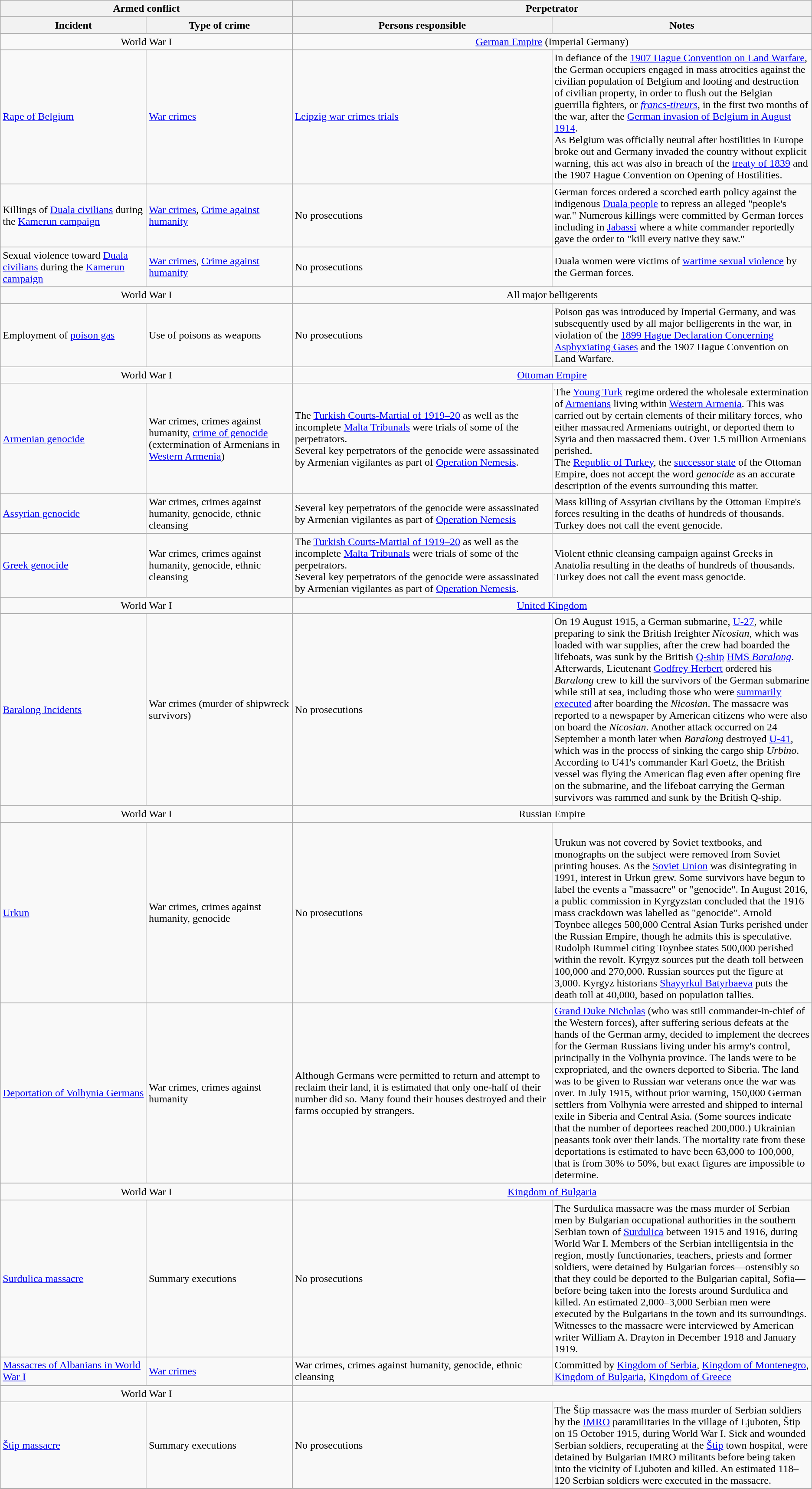<table class="wikitable">
<tr>
<th colspan="2">Armed conflict</th>
<th colspan="2">Perpetrator</th>
</tr>
<tr>
<th>Incident</th>
<th>Type of crime</th>
<th>Persons responsible</th>
<th>Notes</th>
</tr>
<tr style="text-align:center;">
<td colspan="2">World War I</td>
<td colspan="2"><a href='#'>German Empire</a> (Imperial Germany)</td>
</tr>
<tr>
<td style="width:18%;"><a href='#'>Rape of Belgium</a></td>
<td style="width:18%;"><a href='#'>War crimes</a></td>
<td style="width:32%;"><a href='#'>Leipzig war crimes trials</a></td>
<td style="width:32%;">In defiance of the <a href='#'>1907 Hague Convention on Land Warfare</a>, the German occupiers engaged in mass atrocities against the civilian population of Belgium and looting and destruction of civilian property, in order to flush out the Belgian guerrilla fighters, or <em><a href='#'>francs-tireurs</a></em>, in the first two months of the war, after the <a href='#'>German invasion of Belgium in August 1914</a>.<br>As Belgium was officially neutral after hostilities in Europe broke out and Germany invaded the country without explicit warning, this act was also in breach of the <a href='#'>treaty of 1839</a> and the 1907 Hague Convention on Opening of Hostilities.</td>
</tr>
<tr>
<td style="width:18%;">Killings of <a href='#'>Duala civilians</a> during the <a href='#'>Kamerun campaign</a></td>
<td style="width:18%;"><a href='#'>War crimes</a>, <a href='#'>Crime against humanity</a></td>
<td style="width:32%;">No prosecutions</td>
<td style="width:32%;">German forces ordered a scorched earth policy against the indigenous <a href='#'>Duala people</a> to repress an alleged "people's war." Numerous killings were committed by German forces including in <a href='#'>Jabassi</a> where a white commander reportedly gave the order to "kill every native they saw."</td>
</tr>
<tr>
<td style="width:18%;">Sexual violence toward <a href='#'>Duala civilians</a> during the <a href='#'>Kamerun campaign</a></td>
<td style="width:18%;"><a href='#'>War crimes</a>, <a href='#'>Crime against humanity</a></td>
<td style="width:32%;">No prosecutions</td>
<td style="width:32%;">Duala women were victims of <a href='#'>wartime sexual violence</a> by the German forces.</td>
</tr>
<tr>
</tr>
<tr style="text-align:center;">
<td colspan="2">World War I</td>
<td colspan="2" style="text-align:center;">All major belligerents</td>
</tr>
<tr>
<td style="width:18%;">Employment of <a href='#'>poison gas</a></td>
<td style="width:18%;">Use of poisons as weapons</td>
<td style="width:18%;">No prosecutions</td>
<td style="width:32%;">Poison gas was introduced by Imperial Germany, and was subsequently used by all major belligerents in the war, in violation of the <a href='#'>1899 Hague Declaration Concerning Asphyxiating Gases</a> and the 1907 Hague Convention on Land Warfare.</td>
</tr>
<tr style="text-align:center;">
<td colspan="2">World War I</td>
<td colspan="2" style="text-align:center;"><a href='#'>Ottoman Empire</a></td>
</tr>
<tr>
<td style="width:18%;"><a href='#'>Armenian genocide</a></td>
<td style="width:18%;">War crimes, crimes against humanity, <a href='#'>crime of genocide</a> (extermination of Armenians in <a href='#'>Western Armenia</a>)</td>
<td style="width:32%;">The <a href='#'>Turkish Courts-Martial of 1919–20</a> as well as the incomplete <a href='#'>Malta Tribunals</a> were trials of some of the perpetrators.<br>Several key perpetrators of the genocide were assassinated by Armenian vigilantes as part of <a href='#'>Operation Nemesis</a>.</td>
<td style="width:32%;">The <a href='#'>Young Turk</a> regime ordered the wholesale extermination of <a href='#'>Armenians</a> living within <a href='#'>Western Armenia</a>. This was carried out by certain elements of their military forces, who either massacred Armenians outright, or deported them to Syria and then massacred them. Over 1.5 million Armenians perished.<br>The <a href='#'>Republic of Turkey</a>, the <a href='#'>successor state</a> of the Ottoman Empire, does not accept the word <em>genocide</em> as an accurate description of the events surrounding this matter.</td>
</tr>
<tr>
<td style="width:18%;"><a href='#'>Assyrian genocide</a></td>
<td style="width:18%;">War crimes, crimes against humanity, genocide, ethnic cleansing</td>
<td style="width:32%;">Several key perpetrators of the genocide were assassinated by Armenian vigilantes as part of <a href='#'>Operation Nemesis</a></td>
<td style="width:32%;">Mass killing of Assyrian civilians by the Ottoman Empire's forces resulting in the deaths of hundreds of thousands. Turkey does not call the event genocide.</td>
</tr>
<tr>
<td style="width:18%;"><a href='#'>Greek genocide</a></td>
<td style="width:18%;">War crimes, crimes against humanity, genocide, ethnic cleansing</td>
<td style="width:32%;">The <a href='#'>Turkish Courts-Martial of 1919–20</a> as well as the incomplete <a href='#'>Malta Tribunals</a> were trials of some of the perpetrators.<br>Several key perpetrators of the genocide were assassinated by Armenian vigilantes as part of <a href='#'>Operation Nemesis</a>.</td>
<td style="width:32%;">Violent ethnic cleansing campaign against Greeks in Anatolia resulting in the deaths of hundreds of thousands. Turkey does not call the event mass genocide.</td>
</tr>
<tr style="text-align:Center;">
<td colspan="2">World War I</td>
<td colspan="2" style="text-align:center;"><a href='#'>United Kingdom</a></td>
</tr>
<tr>
<td style="width:18%;"><a href='#'>Baralong Incidents</a></td>
<td style="width:18%;">War crimes (murder of shipwreck survivors)</td>
<td style="width:32%;">No prosecutions</td>
<td style="width:32%;">On 19 August 1915, a German submarine, <a href='#'>U-27</a>, while preparing to sink the British freighter <em>Nicosian</em>, which was loaded with war supplies, after the crew had boarded the lifeboats, was sunk by the British <a href='#'>Q-ship</a> <a href='#'>HMS <em>Baralong</em></a>. Afterwards, Lieutenant <a href='#'>Godfrey Herbert</a> ordered his <em>Baralong</em> crew to kill the survivors of the German submarine while still at sea, including those who were <a href='#'>summarily executed</a> after boarding the <em>Nicosian</em>. The massacre was reported to a newspaper by American citizens who were also on board the <em>Nicosian</em>. Another attack occurred on 24 September a month later when <em>Baralong</em> destroyed <a href='#'>U-41</a>, which was in the process of sinking the cargo ship <em>Urbino</em>. According to U41's commander Karl Goetz, the British vessel was flying the American flag even after opening fire on the submarine, and the lifeboat carrying the German survivors was rammed and sunk by the British Q-ship.</td>
</tr>
<tr style="text-align:center;">
<td colspan="2">World War I</td>
<td colspan="2" style="text-align">Russian Empire</td>
</tr>
<tr>
<td style="width:18%;"><a href='#'>Urkun</a></td>
<td style="width:18%;">War crimes, crimes against humanity, genocide</td>
<td style="width:18%;">No prosecutions</td>
<td style="width:18%;"><br>Urukun was not covered by Soviet textbooks, and monographs on the subject were removed from Soviet printing houses. As the <a href='#'>Soviet Union</a> was disintegrating in 1991, interest in Urkun grew. Some survivors have begun to label the events a "massacre" or "genocide". In August 2016, a public commission in Kyrgyzstan concluded that the 1916 mass crackdown was labelled as "genocide". Arnold Toynbee alleges 500,000 Central Asian Turks perished under the Russian Empire, though he admits this is speculative. Rudolph Rummel citing Toynbee states 500,000 perished within the revolt. Kyrgyz sources put the death toll between 100,000 and 270,000. Russian sources put the figure at 3,000. Kyrgyz historians <a href='#'>Shayyrkul Batyrbaeva</a> puts the death toll at 40,000, based on population tallies.</td>
</tr>
<tr>
<td style="width:18%;"><a href='#'>Deportation of Volhynia Germans</a></td>
<td style="width:18%;">War crimes, crimes against humanity</td>
<td style="width:18%;">Although Germans were permitted to return and attempt to reclaim their land, it is estimated that only one-half of their number did so. Many found their houses destroyed and their farms occupied by strangers.</td>
<td style="width:18%;"><a href='#'>Grand Duke Nicholas</a> (who was still commander-in-chief of the Western forces), after suffering serious defeats at the hands of the German army, decided to implement the decrees for the German Russians living under his army's control, principally in the Volhynia province. The lands were to be expropriated, and the owners deported to Siberia. The land was to be given to Russian war veterans once the war was over. In July 1915, without prior warning, 150,000 German settlers from Volhynia were arrested and shipped to internal exile in Siberia and Central Asia. (Some sources indicate that the number of deportees reached 200,000.) Ukrainian peasants took over their lands. The mortality rate from these deportations is estimated to have been 63,000 to 100,000, that is from 30% to 50%, but exact figures are impossible to determine.</td>
</tr>
<tr>
</tr>
<tr style="text-align:center;">
<td colspan="2">World War I</td>
<td colspan="2" style="text-align"><a href='#'>Kingdom of Bulgaria</a></td>
</tr>
<tr>
<td style="width:18%;"><a href='#'>Surdulica massacre</a></td>
<td style="width:18%;">Summary executions</td>
<td style="width:18%;">No prosecutions</td>
<td style="width:18%;">The Surdulica massacre was the mass murder of Serbian men by Bulgarian occupational authorities in the southern Serbian town of <a href='#'>Surdulica</a> between 1915 and 1916, during World War I. Members of the Serbian intelligentsia in the region, mostly functionaries, teachers, priests and former soldiers, were detained by Bulgarian forces—ostensibly so that they could be deported to the Bulgarian capital, Sofia—before being taken into the forests around Surdulica and killed. An estimated 2,000–3,000 Serbian men were executed by the Bulgarians in the town and its surroundings. Witnesses to the massacre were interviewed by American writer William A. Drayton in December 1918 and January 1919.</td>
</tr>
<tr>
<td style="width:18%;"><a href='#'>Massacres of Albanians in World War I</a></td>
<td style="width:18%;"><a href='#'>War crimes</a></td>
<td style="width:32%;">War crimes, crimes against humanity, genocide, ethnic cleansing</td>
<td style="width:32%;">Committed by <a href='#'>Kingdom of Serbia</a>, <a href='#'>Kingdom of Montenegro</a>, <a href='#'>Kingdom of Bulgaria</a>, <a href='#'>Kingdom of Greece</a></td>
</tr>
<tr>
</tr>
<tr style="text-align:center;">
<td colspan="2">World War I</td>
<td colspan="2" style="text-align"></td>
</tr>
<tr>
<td style="width:18%;"><a href='#'>Štip massacre</a></td>
<td style="width:18%;">Summary executions</td>
<td style="width:18%;">No prosecutions</td>
<td style="width:18%;">The Štip massacre was the mass murder of Serbian soldiers by the <a href='#'>IMRO</a> paramilitaries in the village of Ljuboten, Štip on 15 October 1915, during World War I. Sick and wounded Serbian soldiers, recuperating at the <a href='#'>Štip</a> town hospital, were detained by Bulgarian IMRO militants before being taken into the vicinity of Ljuboten and killed. An estimated 118–120 Serbian soldiers were executed in the massacre.</td>
</tr>
<tr>
</tr>
</table>
